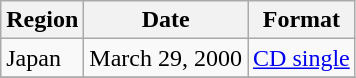<table class="wikitable">
<tr>
<th>Region</th>
<th>Date</th>
<th>Format</th>
</tr>
<tr>
<td>Japan</td>
<td>March 29, 2000</td>
<td><a href='#'>CD single</a></td>
</tr>
<tr>
</tr>
</table>
